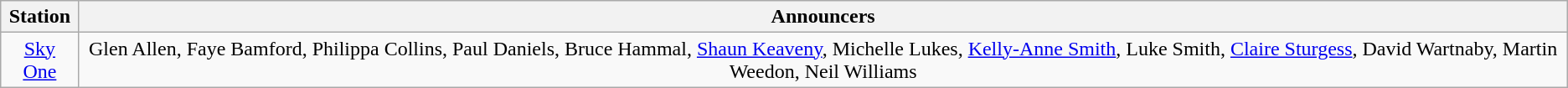<table class="wikitable" style="text-align:center;">
<tr>
<th>Station</th>
<th>Announcers</th>
</tr>
<tr>
<td><a href='#'>Sky One</a></td>
<td>Glen Allen, Faye Bamford, Philippa Collins, Paul Daniels, Bruce Hammal, <a href='#'>Shaun Keaveny</a>, Michelle Lukes, <a href='#'>Kelly-Anne Smith</a>, Luke Smith, <a href='#'>Claire Sturgess</a>, David Wartnaby, Martin Weedon, Neil Williams</td>
</tr>
</table>
